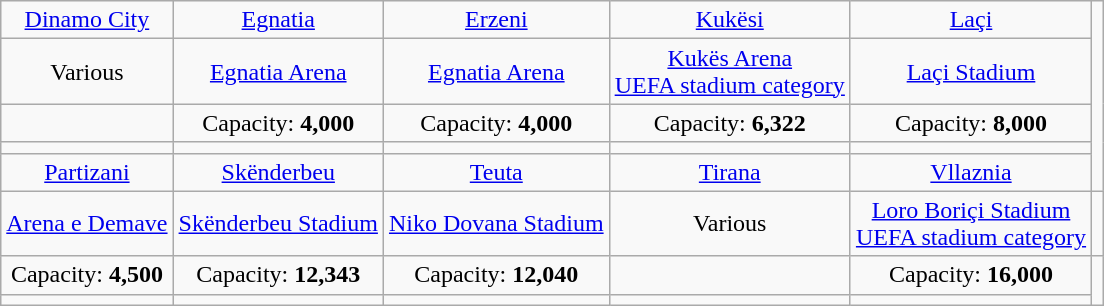<table class="wikitable" style="text-align:center">
<tr>
<td><a href='#'>Dinamo City</a></td>
<td><a href='#'>Egnatia</a></td>
<td><a href='#'>Erzeni</a></td>
<td><a href='#'>Kukësi</a></td>
<td><a href='#'>Laçi</a></td>
</tr>
<tr>
<td>Various</td>
<td><a href='#'>Egnatia Arena</a></td>
<td><a href='#'>Egnatia Arena</a></td>
<td><a href='#'>Kukës Arena</a><br><a href='#'>UEFA stadium category</a><br></td>
<td><a href='#'>Laçi Stadium</a></td>
</tr>
<tr>
<td></td>
<td>Capacity: <strong>4,000</strong></td>
<td>Capacity: <strong>4,000</strong></td>
<td>Capacity: <strong>6,322</strong></td>
<td>Capacity: <strong>8,000</strong></td>
</tr>
<tr>
<td></td>
<td></td>
<td></td>
<td></td>
<td></td>
</tr>
<tr>
<td><a href='#'>Partizani</a></td>
<td><a href='#'>Skënderbeu</a></td>
<td><a href='#'>Teuta</a></td>
<td><a href='#'>Tirana</a></td>
<td><a href='#'>Vllaznia</a></td>
</tr>
<tr>
<td><a href='#'>Arena e Demave</a></td>
<td><a href='#'>Skënderbeu Stadium</a></td>
<td><a href='#'>Niko Dovana Stadium</a></td>
<td>Various</td>
<td><a href='#'>Loro Boriçi Stadium</a><br><a href='#'>UEFA stadium category</a><br></td>
<td></td>
</tr>
<tr>
<td>Capacity: <strong>4,500</strong></td>
<td>Capacity: <strong>12,343</strong></td>
<td>Capacity: <strong>12,040</strong></td>
<td></td>
<td>Capacity: <strong>16,000</strong></td>
</tr>
<tr>
<td></td>
<td></td>
<td></td>
<td></td>
<td></td>
</tr>
</table>
